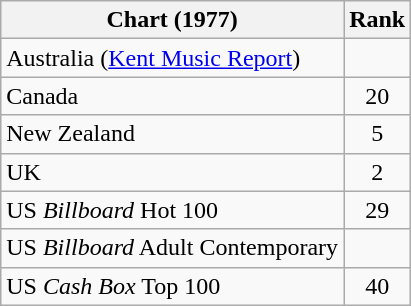<table class="wikitable sortable">
<tr>
<th align="left">Chart (1977)</th>
<th style="text-align:center;">Rank</th>
</tr>
<tr>
<td>Australia (<a href='#'>Kent Music Report</a>)</td>
<td></td>
</tr>
<tr>
<td>Canada</td>
<td style="text-align:center;">20</td>
</tr>
<tr>
<td>New Zealand </td>
<td style="text-align:center;">5</td>
</tr>
<tr>
<td>UK</td>
<td style="text-align:center;">2</td>
</tr>
<tr>
<td>US <em>Billboard</em> Hot 100</td>
<td style="text-align:center;">29</td>
</tr>
<tr>
<td>US <em>Billboard</em> Adult Contemporary</td>
<td></td>
</tr>
<tr>
<td>US <em>Cash Box</em> Top 100</td>
<td style="text-align:center;">40</td>
</tr>
</table>
